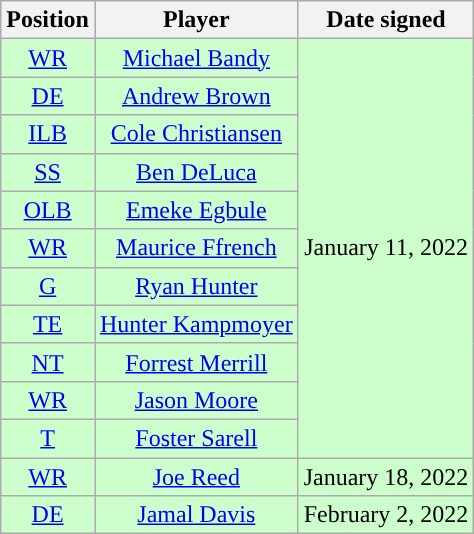<table class="wikitable" style="text-align:center">
<tr>
<th>Position</th>
<th>Player</th>
<th>Date signed</th>
</tr>
<tr style="background:#cfc">
<td><a href='#'>WR</a></td>
<td><a href='#'>Michael Bandy</a></td>
<td rowspan=11>January 11, 2022</td>
</tr>
<tr style="background:#cfc">
<td><a href='#'>DE</a></td>
<td><a href='#'>Andrew Brown</a></td>
</tr>
<tr style="background:#cfc">
<td><a href='#'>ILB</a></td>
<td><a href='#'>Cole Christiansen</a></td>
</tr>
<tr style="background:#cfc">
<td><a href='#'>SS</a></td>
<td><a href='#'>Ben DeLuca</a></td>
</tr>
<tr style="background:#cfc">
<td><a href='#'>OLB</a></td>
<td><a href='#'>Emeke Egbule</a></td>
</tr>
<tr style="background:#cfc">
<td><a href='#'>WR</a></td>
<td><a href='#'>Maurice Ffrench</a></td>
</tr>
<tr style="background:#cfc">
<td><a href='#'>G</a></td>
<td><a href='#'>Ryan Hunter</a></td>
</tr>
<tr style="background:#cfc">
<td><a href='#'>TE</a></td>
<td><a href='#'>Hunter Kampmoyer</a></td>
</tr>
<tr style="background:#cfc">
<td><a href='#'>NT</a></td>
<td><a href='#'>Forrest Merrill</a></td>
</tr>
<tr style="background:#cfc">
<td><a href='#'>WR</a></td>
<td><a href='#'>Jason Moore</a></td>
</tr>
<tr style="background:#cfc">
<td><a href='#'>T</a></td>
<td><a href='#'>Foster Sarell</a></td>
</tr>
<tr style="background:#cfc">
<td><a href='#'>WR</a></td>
<td><a href='#'>Joe Reed</a></td>
<td>January 18, 2022</td>
</tr>
<tr style="background:#cfc">
<td><a href='#'>DE</a></td>
<td><a href='#'>Jamal Davis</a></td>
<td>February 2, 2022</td>
</tr>
</table>
